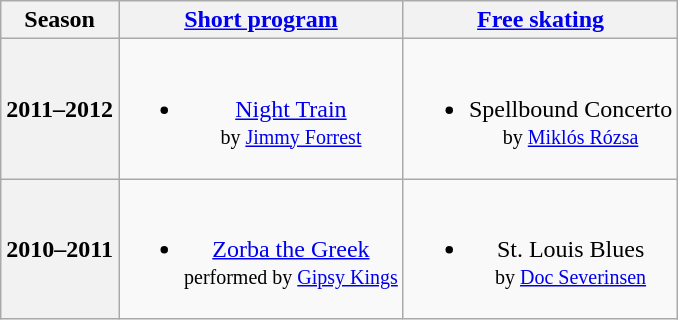<table class=wikitable style=text-align:center>
<tr>
<th>Season</th>
<th><a href='#'>Short program</a></th>
<th><a href='#'>Free skating</a></th>
</tr>
<tr>
<th>2011–2012</th>
<td><br><ul><li><a href='#'>Night Train</a> <br><small> by <a href='#'>Jimmy Forrest</a> </small></li></ul></td>
<td><br><ul><li>Spellbound Concerto <br><small> by <a href='#'>Miklós Rózsa</a> </small></li></ul></td>
</tr>
<tr>
<th>2010–2011</th>
<td><br><ul><li><a href='#'>Zorba the Greek</a> <br><small> performed by <a href='#'>Gipsy Kings</a> </small></li></ul></td>
<td><br><ul><li>St. Louis Blues <br><small> by <a href='#'>Doc Severinsen</a> </small></li></ul></td>
</tr>
</table>
